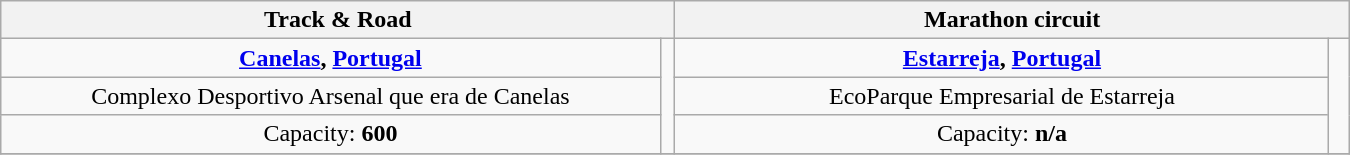<table class="wikitable" style="text-align: center; width: 900px;">
<tr>
<th colspan="2" style="width: 50%;">Track & Road</th>
<th colspan="2" style="width: 50%;">Marathon circuit</th>
</tr>
<tr>
<td><strong> <a href='#'>Canelas</a>, <a href='#'>Portugal</a></strong></td>
<td rowspan="3"></td>
<td><strong> <a href='#'>Estarreja</a>, <a href='#'>Portugal</a></strong></td>
<td rowspan="3"></td>
</tr>
<tr>
<td>Complexo Desportivo Arsenal que era  de Canelas</td>
<td>EcoParque  Empresarial  de  Estarreja</td>
</tr>
<tr>
<td>Capacity: <strong>600</strong></td>
<td>Capacity: <strong>n/a</strong></td>
</tr>
<tr>
</tr>
</table>
